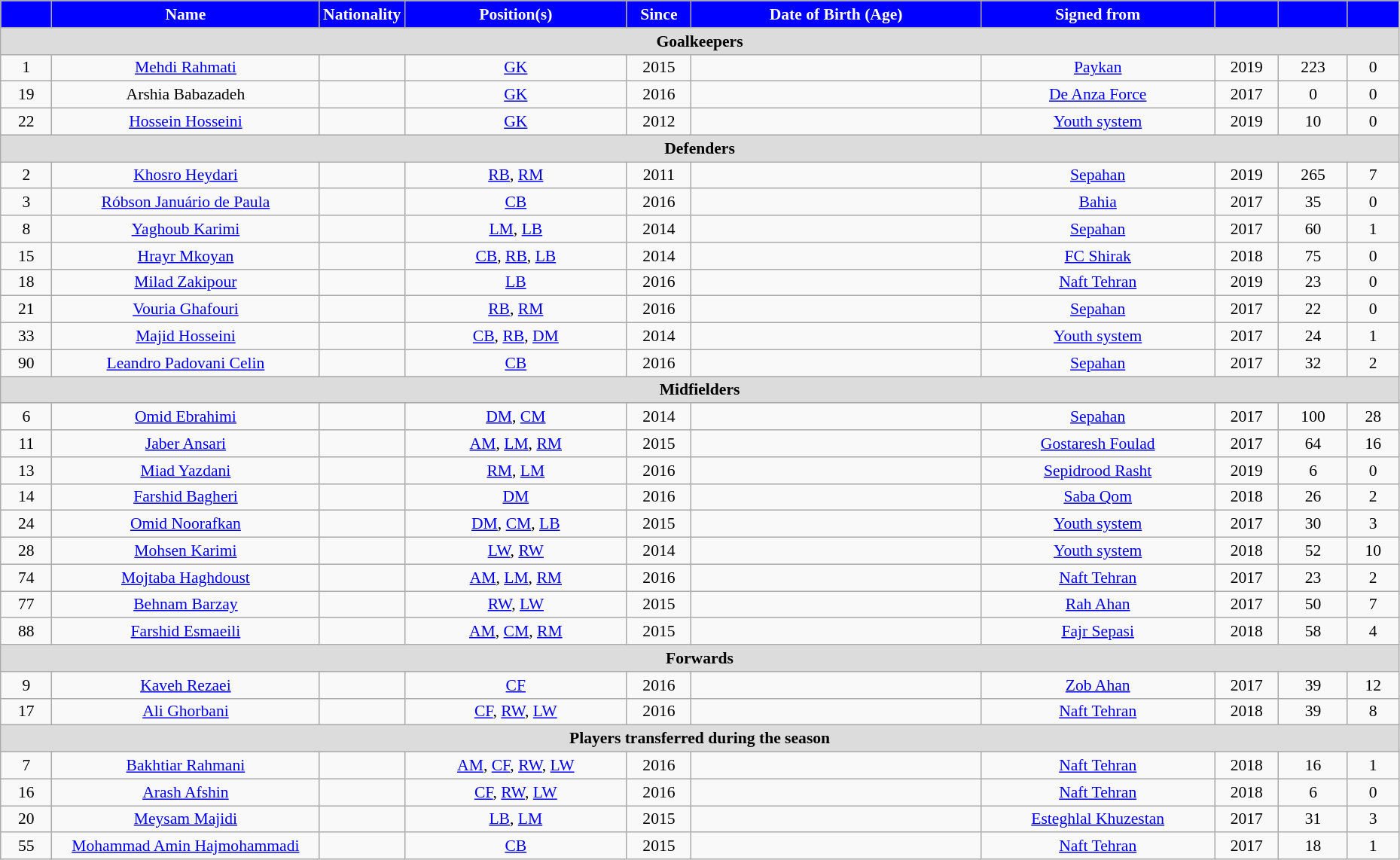<table class="wikitable" style="text-align:center; font-size:90%; width:98%;">
<tr>
<th style="background:#00f; color:white; text-align:center;"></th>
<th style="background:#00f; width:230px; color:white; text-align:center;">Name</th>
<th style="background:#00f; width:50px; color:white; text-align:center;">Nationality</th>
<th style="background:#00f; width:190px; color:white; text-align:center;">Position(s)</th>
<th style="background:#00f; width:50px; color:white; text-align:center;">Since</th>
<th style="background:#00f; width:250px; color:white; text-align:center;">Date of Birth (Age)</th>
<th style="background:#00f; width:200px; color:white; text-align:center;">Signed from</th>
<th style="background:#00f; width:50px; color:white; text-align:center;"></th>
<th style="background:#00f; color:white; text-align:center;"></th>
<th style="background:#00f; color:white; text-align:center;"></th>
</tr>
<tr>
<th colspan=10 style="background: #DCDCDC" align=right>Goalkeepers</th>
</tr>
<tr>
<td>1</td>
<td><a href='#'>Mehdi Rahmati</a></td>
<td></td>
<td><a href='#'>GK</a></td>
<td>2015</td>
<td></td>
<td> <a href='#'>Paykan</a></td>
<td>2019</td>
<td>223</td>
<td>0</td>
</tr>
<tr>
<td>19</td>
<td>Arshia Babazadeh</td>
<td></td>
<td><a href='#'>GK</a></td>
<td>2016</td>
<td></td>
<td> <a href='#'>De Anza Force</a></td>
<td>2017</td>
<td>0</td>
<td>0</td>
</tr>
<tr>
<td>22</td>
<td><a href='#'>Hossein Hosseini</a></td>
<td></td>
<td><a href='#'>GK</a></td>
<td>2012</td>
<td></td>
<td><a href='#'>Youth system</a></td>
<td>2019</td>
<td>10</td>
<td>0</td>
</tr>
<tr>
<th colspan=10 style="background: #DCDCDC" align=right>Defenders</th>
</tr>
<tr>
<td>2</td>
<td><a href='#'>Khosro Heydari</a></td>
<td></td>
<td><a href='#'>RB</a>, <a href='#'>RM</a></td>
<td>2011</td>
<td></td>
<td> <a href='#'>Sepahan</a></td>
<td>2019</td>
<td>265</td>
<td>7</td>
</tr>
<tr>
<td>3</td>
<td><a href='#'>Róbson Januário de Paula</a></td>
<td></td>
<td><a href='#'>CB</a></td>
<td>2016</td>
<td></td>
<td> <a href='#'>Bahia</a></td>
<td>2017</td>
<td>35</td>
<td>0</td>
</tr>
<tr>
<td>8</td>
<td><a href='#'>Yaghoub Karimi</a></td>
<td></td>
<td><a href='#'>LM</a>, <a href='#'>LB</a></td>
<td>2014</td>
<td></td>
<td> <a href='#'>Sepahan</a></td>
<td>2017</td>
<td>60</td>
<td>1</td>
</tr>
<tr>
<td>15</td>
<td><a href='#'>Hrayr Mkoyan</a></td>
<td></td>
<td><a href='#'>CB</a>, <a href='#'>RB</a>, <a href='#'>LB</a></td>
<td>2014</td>
<td></td>
<td> <a href='#'>FC Shirak</a></td>
<td>2018</td>
<td>75</td>
<td>0</td>
</tr>
<tr>
<td>18</td>
<td><a href='#'>Milad Zakipour</a></td>
<td></td>
<td><a href='#'>LB</a></td>
<td>2016</td>
<td></td>
<td> <a href='#'>Naft Tehran</a></td>
<td>2019</td>
<td>23</td>
<td>0</td>
</tr>
<tr>
<td>21</td>
<td><a href='#'>Vouria Ghafouri</a></td>
<td></td>
<td><a href='#'>RB</a>, <a href='#'>RM</a></td>
<td>2016</td>
<td></td>
<td> <a href='#'>Sepahan</a></td>
<td>2017</td>
<td>22</td>
<td>0</td>
</tr>
<tr>
<td>33</td>
<td><a href='#'>Majid Hosseini</a></td>
<td></td>
<td><a href='#'>CB</a>, <a href='#'>RB</a>, <a href='#'>DM</a></td>
<td>2014</td>
<td></td>
<td><a href='#'>Youth system</a></td>
<td>2017</td>
<td>24</td>
<td>1</td>
</tr>
<tr>
<td>90</td>
<td><a href='#'>Leandro Padovani Celin</a></td>
<td></td>
<td><a href='#'>CB</a></td>
<td>2016</td>
<td></td>
<td> <a href='#'>Sepahan</a></td>
<td>2017</td>
<td>32</td>
<td>2</td>
</tr>
<tr>
<th colspan=10 style="background: #DCDCDC" align=right>Midfielders</th>
</tr>
<tr>
<td>6</td>
<td><a href='#'>Omid Ebrahimi</a></td>
<td></td>
<td><a href='#'>DM</a>, <a href='#'>CM</a></td>
<td>2014</td>
<td></td>
<td> <a href='#'>Sepahan</a></td>
<td>2017</td>
<td>100</td>
<td>28</td>
</tr>
<tr>
<td>11</td>
<td><a href='#'>Jaber Ansari</a></td>
<td></td>
<td><a href='#'>AM</a>, <a href='#'>LM</a>, <a href='#'>RM</a></td>
<td>2015</td>
<td></td>
<td> <a href='#'>Gostaresh Foulad</a></td>
<td>2017</td>
<td>64</td>
<td>16</td>
</tr>
<tr>
<td>13</td>
<td><a href='#'>Miad Yazdani</a></td>
<td></td>
<td><a href='#'>RM</a>, <a href='#'>LM</a></td>
<td>2016</td>
<td></td>
<td> <a href='#'>Sepidrood Rasht</a></td>
<td>2019</td>
<td>6</td>
<td>0</td>
</tr>
<tr>
<td>14</td>
<td><a href='#'>Farshid Bagheri</a></td>
<td></td>
<td><a href='#'>DM</a></td>
<td>2016</td>
<td></td>
<td> <a href='#'>Saba Qom</a></td>
<td>2018</td>
<td>26</td>
<td>2</td>
</tr>
<tr>
<td>24</td>
<td><a href='#'>Omid Noorafkan</a></td>
<td></td>
<td><a href='#'>DM</a>, <a href='#'>CM</a>, <a href='#'>LB</a></td>
<td>2015</td>
<td></td>
<td><a href='#'>Youth system</a></td>
<td>2017</td>
<td>30</td>
<td>3</td>
</tr>
<tr>
<td>28</td>
<td><a href='#'>Mohsen Karimi</a></td>
<td></td>
<td><a href='#'>LW</a>, <a href='#'>RW</a></td>
<td>2014</td>
<td></td>
<td><a href='#'>Youth system</a></td>
<td>2018</td>
<td>52</td>
<td>10</td>
</tr>
<tr>
<td>74</td>
<td><a href='#'>Mojtaba Haghdoust</a></td>
<td></td>
<td><a href='#'>AM</a>, <a href='#'>LM</a>, <a href='#'>RM</a></td>
<td>2016</td>
<td></td>
<td> <a href='#'>Naft Tehran</a></td>
<td>2017</td>
<td>23</td>
<td>2</td>
</tr>
<tr>
<td>77</td>
<td><a href='#'>Behnam Barzay</a></td>
<td></td>
<td><a href='#'>RW</a>, <a href='#'>LW</a></td>
<td>2015</td>
<td></td>
<td> <a href='#'>Rah Ahan</a></td>
<td>2017</td>
<td>50</td>
<td>7</td>
</tr>
<tr>
<td>88</td>
<td><a href='#'>Farshid Esmaeili</a></td>
<td></td>
<td><a href='#'>AM</a>, <a href='#'>CM</a>, <a href='#'>RM</a></td>
<td>2015</td>
<td></td>
<td> <a href='#'>Fajr Sepasi</a></td>
<td>2018</td>
<td>58</td>
<td>4</td>
</tr>
<tr>
<th colspan=10 style="background: #DCDCDC" align=right>Forwards</th>
</tr>
<tr>
<td>9</td>
<td><a href='#'>Kaveh Rezaei</a></td>
<td></td>
<td><a href='#'>CF</a></td>
<td>2016</td>
<td></td>
<td> <a href='#'>Zob Ahan</a></td>
<td>2017</td>
<td>39</td>
<td>12</td>
</tr>
<tr>
<td>17</td>
<td><a href='#'>Ali Ghorbani</a></td>
<td></td>
<td><a href='#'>CF</a>, <a href='#'>RW</a>, <a href='#'>LW</a></td>
<td>2016</td>
<td></td>
<td> <a href='#'>Naft Tehran</a></td>
<td>2018</td>
<td>39</td>
<td>8</td>
</tr>
<tr>
<th colspan=10 style="background:#dcdcdc; text-align:center;">Players transferred during the season</th>
</tr>
<tr>
<td>7</td>
<td><a href='#'>Bakhtiar Rahmani</a></td>
<td></td>
<td><a href='#'>AM</a>, <a href='#'>CF</a>, <a href='#'>RW</a>, <a href='#'>LW</a></td>
<td>2016</td>
<td></td>
<td> <a href='#'>Naft Tehran</a></td>
<td>2018</td>
<td>16</td>
<td>1</td>
</tr>
<tr>
<td>16</td>
<td><a href='#'>Arash Afshin</a></td>
<td></td>
<td><a href='#'>CF</a>, <a href='#'>RW</a>, <a href='#'>LW</a></td>
<td>2016</td>
<td></td>
<td> <a href='#'>Naft Tehran</a></td>
<td>2018</td>
<td>6</td>
<td>0</td>
</tr>
<tr>
<td>20</td>
<td><a href='#'>Meysam Majidi</a></td>
<td></td>
<td><a href='#'>LB</a>, <a href='#'>LM</a></td>
<td>2015</td>
<td></td>
<td> <a href='#'>Esteghlal Khuzestan</a></td>
<td>2017</td>
<td>31</td>
<td>3</td>
</tr>
<tr>
<td>55</td>
<td><a href='#'>Mohammad Amin Hajmohammadi</a></td>
<td></td>
<td><a href='#'>CB</a></td>
<td>2015</td>
<td></td>
<td> <a href='#'>Naft Tehran</a></td>
<td>2017</td>
<td>18</td>
<td>1</td>
</tr>
</table>
